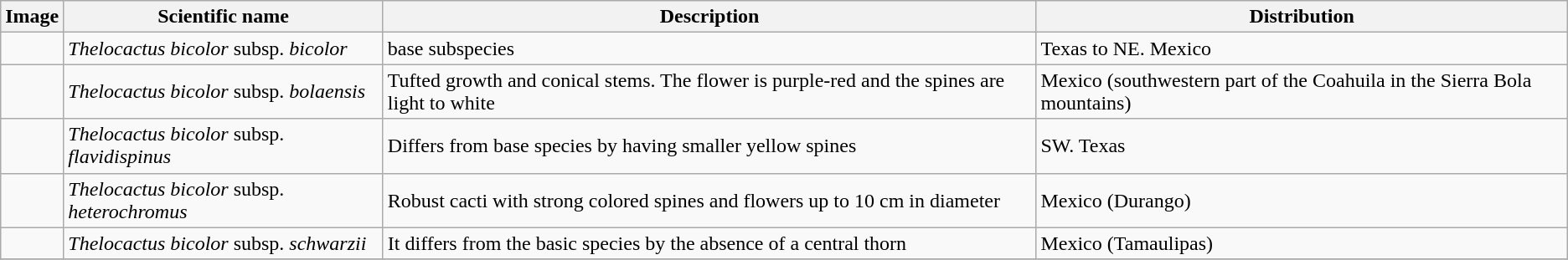<table class="wikitable">
<tr>
<th>Image</th>
<th>Scientific name</th>
<th>Description</th>
<th>Distribution</th>
</tr>
<tr>
<td></td>
<td><em>Thelocactus bicolor</em> subsp. <em>bicolor</em></td>
<td>base subspecies</td>
<td>Texas to NE. Mexico</td>
</tr>
<tr>
<td></td>
<td><em>Thelocactus bicolor</em> subsp. <em>bolaensis</em> </td>
<td>Tufted growth and conical stems. The flower is purple-red and the spines are light to white</td>
<td>Mexico (southwestern part of the Coahuila in the Sierra Bola mountains)</td>
</tr>
<tr>
<td></td>
<td><em>Thelocactus bicolor</em> subsp. <em>flavidispinus</em> </td>
<td>Differs from base species by having smaller yellow spines</td>
<td>SW. Texas</td>
</tr>
<tr>
<td></td>
<td><em>Thelocactus bicolor</em> subsp. <em>heterochromus</em> </td>
<td>Robust cacti with strong colored spines and flowers up to 10 cm in diameter</td>
<td>Mexico (Durango)</td>
</tr>
<tr>
<td></td>
<td><em>Thelocactus bicolor</em> subsp. <em>schwarzii</em> </td>
<td>It differs from the basic species by the absence of a central thorn</td>
<td>Mexico (Tamaulipas)</td>
</tr>
<tr>
</tr>
</table>
